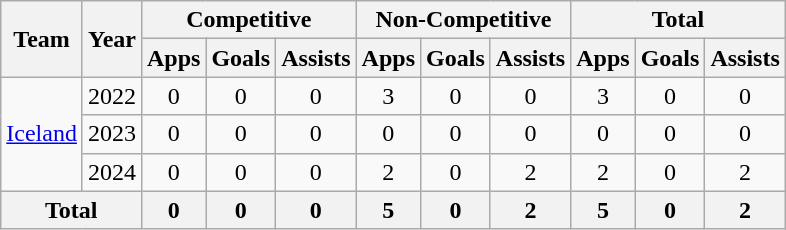<table class="wikitable" style="text-align:center">
<tr>
<th rowspan="2">Team</th>
<th rowspan="2">Year</th>
<th colspan="3">Competitive</th>
<th colspan="3">Non-Competitive</th>
<th colspan="3">Total</th>
</tr>
<tr>
<th>Apps</th>
<th>Goals</th>
<th>Assists</th>
<th>Apps</th>
<th>Goals</th>
<th>Assists</th>
<th>Apps</th>
<th>Goals</th>
<th>Assists</th>
</tr>
<tr>
<td rowspan="3"><a href='#'>Iceland</a></td>
<td>2022</td>
<td>0</td>
<td>0</td>
<td>0</td>
<td>3</td>
<td>0</td>
<td>0</td>
<td>3</td>
<td>0</td>
<td>0</td>
</tr>
<tr>
<td>2023</td>
<td>0</td>
<td>0</td>
<td>0</td>
<td>0</td>
<td>0</td>
<td>0</td>
<td>0</td>
<td>0</td>
<td>0</td>
</tr>
<tr>
<td>2024</td>
<td>0</td>
<td>0</td>
<td>0</td>
<td>2</td>
<td>0</td>
<td>2</td>
<td>2</td>
<td>0</td>
<td>2</td>
</tr>
<tr>
<th colspan="2">Total</th>
<th>0</th>
<th>0</th>
<th>0</th>
<th>5</th>
<th>0</th>
<th>2</th>
<th>5</th>
<th>0</th>
<th>2</th>
</tr>
</table>
